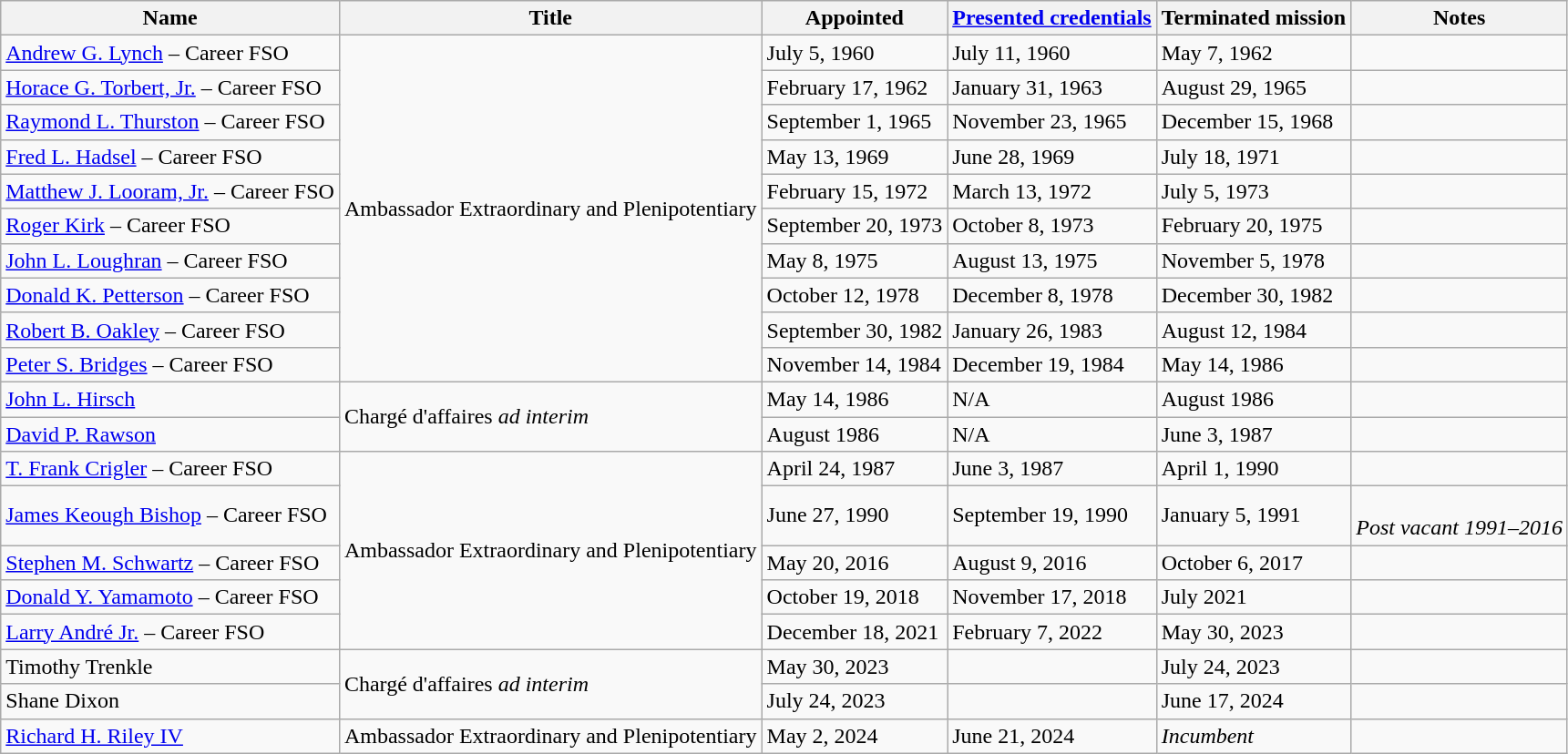<table class="wikitable">
<tr>
<th>Name</th>
<th>Title</th>
<th>Appointed</th>
<th><a href='#'>Presented credentials</a></th>
<th>Terminated mission</th>
<th>Notes</th>
</tr>
<tr>
<td><a href='#'>Andrew G. Lynch</a> – Career FSO</td>
<td rowspan="10">Ambassador Extraordinary and Plenipotentiary</td>
<td>July 5, 1960</td>
<td>July 11, 1960</td>
<td>May 7, 1962</td>
<td></td>
</tr>
<tr>
<td><a href='#'>Horace G. Torbert, Jr.</a> – Career FSO</td>
<td>February 17, 1962</td>
<td>January 31, 1963</td>
<td>August 29, 1965</td>
<td></td>
</tr>
<tr>
<td><a href='#'>Raymond L. Thurston</a> – Career FSO</td>
<td>September 1, 1965</td>
<td>November 23, 1965</td>
<td>December 15, 1968</td>
<td></td>
</tr>
<tr>
<td><a href='#'>Fred L. Hadsel</a> – Career FSO</td>
<td>May 13, 1969</td>
<td>June 28, 1969</td>
<td>July 18, 1971</td>
<td></td>
</tr>
<tr>
<td><a href='#'>Matthew J. Looram, Jr.</a> – Career FSO</td>
<td>February 15, 1972</td>
<td>March 13, 1972</td>
<td>July 5, 1973</td>
<td></td>
</tr>
<tr>
<td><a href='#'>Roger Kirk</a> – Career FSO</td>
<td>September 20, 1973</td>
<td>October 8, 1973</td>
<td>February 20, 1975</td>
<td></td>
</tr>
<tr>
<td><a href='#'>John L. Loughran</a> – Career FSO</td>
<td>May 8, 1975</td>
<td>August 13, 1975</td>
<td>November 5, 1978</td>
<td></td>
</tr>
<tr>
<td><a href='#'>Donald K. Petterson</a> – Career FSO</td>
<td>October 12, 1978</td>
<td>December 8, 1978</td>
<td>December 30, 1982</td>
<td></td>
</tr>
<tr>
<td><a href='#'>Robert B. Oakley</a> – Career FSO</td>
<td>September 30, 1982</td>
<td>January 26, 1983</td>
<td>August 12, 1984</td>
<td></td>
</tr>
<tr>
<td><a href='#'>Peter S. Bridges</a> – Career FSO</td>
<td>November 14, 1984</td>
<td>December 19, 1984</td>
<td>May 14, 1986</td>
<td></td>
</tr>
<tr>
<td><a href='#'>John L. Hirsch</a></td>
<td rowspan="2">Chargé d'affaires <em>ad interim</em></td>
<td>May 14, 1986</td>
<td>N/A</td>
<td>August 1986</td>
<td></td>
</tr>
<tr>
<td><a href='#'>David P. Rawson</a></td>
<td>August 1986</td>
<td>N/A</td>
<td>June 3, 1987</td>
<td></td>
</tr>
<tr>
<td><a href='#'>T. Frank Crigler</a> – Career FSO</td>
<td rowspan="5">Ambassador Extraordinary and Plenipotentiary</td>
<td>April 24, 1987</td>
<td>June 3, 1987</td>
<td>April 1, 1990</td>
<td></td>
</tr>
<tr>
<td><a href='#'>James Keough Bishop</a> – Career FSO</td>
<td>June 27, 1990</td>
<td>September 19, 1990</td>
<td>January 5, 1991</td>
<td><br><em>Post vacant 1991–2016</em></td>
</tr>
<tr>
<td><a href='#'>Stephen M. Schwartz</a> – Career FSO</td>
<td>May 20, 2016</td>
<td>August 9, 2016</td>
<td>October 6, 2017</td>
<td></td>
</tr>
<tr>
<td><a href='#'>Donald Y. Yamamoto</a> – Career FSO</td>
<td>October 19, 2018</td>
<td>November 17, 2018</td>
<td>July 2021</td>
<td></td>
</tr>
<tr>
<td><a href='#'>Larry André Jr.</a> – Career FSO</td>
<td>December 18, 2021</td>
<td>February 7, 2022</td>
<td>May 30, 2023</td>
<td></td>
</tr>
<tr>
<td>Timothy Trenkle</td>
<td rowspan="2">Chargé d'affaires <em>ad interim</em></td>
<td>May 30, 2023</td>
<td></td>
<td>July 24, 2023</td>
<td></td>
</tr>
<tr>
<td>Shane Dixon</td>
<td>July 24, 2023</td>
<td></td>
<td>June 17, 2024</td>
<td></td>
</tr>
<tr>
<td><a href='#'>Richard H. Riley IV</a></td>
<td>Ambassador Extraordinary and Plenipotentiary</td>
<td>May 2, 2024</td>
<td>June 21, 2024</td>
<td><em>Incumbent</em></td>
<td></td>
</tr>
</table>
